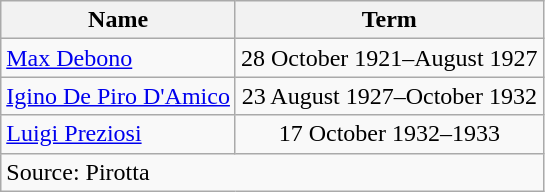<table class=wikitable>
<tr>
<th>Name</th>
<th>Term</th>
</tr>
<tr>
<td><a href='#'>Max Debono</a></td>
<td align=center>28 October 1921–August 1927</td>
</tr>
<tr>
<td><a href='#'>Igino De Piro D'Amico</a></td>
<td align=center>23 August 1927–October 1932</td>
</tr>
<tr>
<td><a href='#'>Luigi Preziosi</a></td>
<td align=center>17 October 1932–1933</td>
</tr>
<tr>
<td colspan=2>Source: Pirotta</td>
</tr>
</table>
